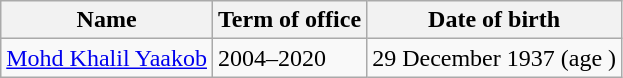<table class=wikitable>
<tr>
<th>Name</th>
<th>Term of office</th>
<th>Date of birth</th>
</tr>
<tr>
<td><a href='#'>Mohd Khalil Yaakob</a></td>
<td>2004–2020</td>
<td>29 December 1937 (age )</td>
</tr>
</table>
